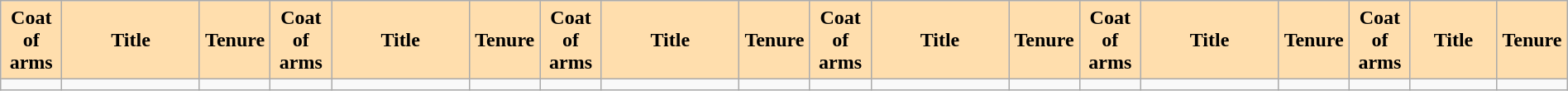<table width = "100%" border = 1 border="1" cellpadding="4" cellspacing="0" style="margin: 0.5em 1em 0.5em 0; background: #f9f9f9; border: 1px #aaa solid; border-collapse: collapse;">
<tr>
<th width = "4%" bgcolor = "#FFDEAD">Coat of arms</th>
<th width = "10%" bgcolor = "#FFDEAD">Title</th>
<th width = "4%" bgcolor = "#FFDEAD">Tenure</th>
<th width = "4%" bgcolor = "#FFDEAD">Coat of arms</th>
<th width = "10%" bgcolor = "#FFDEAD">Title</th>
<th width = "4%" bgcolor = "#FFDEAD">Tenure</th>
<th width = "4%" bgcolor = "#FFDEAD">Coat of arms</th>
<th width = "10%" bgcolor = "#FFDEAD">Title</th>
<th width = "4%" bgcolor = "#FFDEAD">Tenure</th>
<th width = "4%" bgcolor = "#FFDEAD">Coat of arms</th>
<th width = "10%" bgcolor = "#FFDEAD">Title</th>
<th width = "4%" bgcolor = "#FFDEAD">Tenure</th>
<th width = "4%" bgcolor = "#FFDEAD">Coat of arms</th>
<th width = "10%" bgcolor = "#FFDEAD">Title</th>
<th width = "4%" bgcolor = "#FFDEAD">Tenure</th>
<th width = "4%" bgcolor = "#FFDEAD">Coat of arms</th>
<th width = "10%" bgcolor = "#FFDEAD">Title</th>
<th width = "4%" bgcolor = "#FFDEAD">Tenure</th>
</tr>
<tr>
<td></td>
<td></td>
<td></td>
<td></td>
<td></td>
<td></td>
<td></td>
<td></td>
<td></td>
<td></td>
<td></td>
<td></td>
<td></td>
<td></td>
<td></td>
<td></td>
<td></td>
<td></td>
</tr>
</table>
